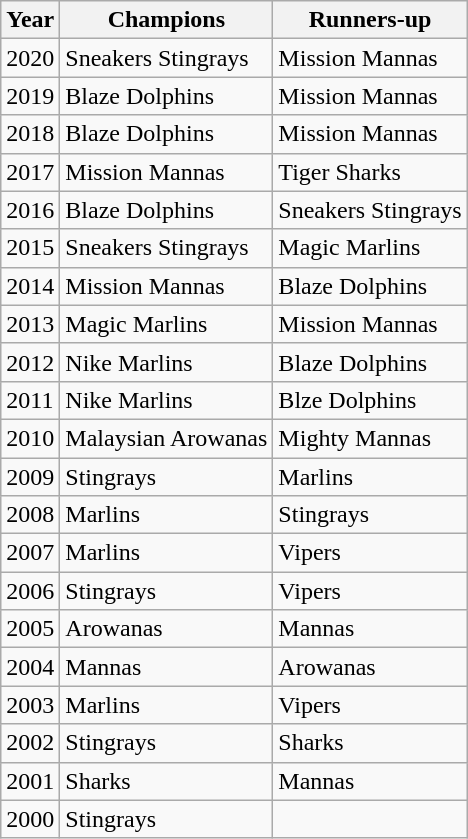<table class="wikitable">
<tr>
<th>Year</th>
<th>Champions</th>
<th>Runners-up</th>
</tr>
<tr>
<td>2020</td>
<td>Sneakers Stingrays</td>
<td>Mission Mannas</td>
</tr>
<tr>
<td>2019</td>
<td>Blaze Dolphins</td>
<td>Mission Mannas</td>
</tr>
<tr>
<td>2018</td>
<td>Blaze Dolphins</td>
<td>Mission Mannas</td>
</tr>
<tr>
<td>2017</td>
<td>Mission Mannas</td>
<td>Tiger Sharks</td>
</tr>
<tr>
<td>2016</td>
<td>Blaze Dolphins</td>
<td>Sneakers Stingrays</td>
</tr>
<tr>
<td>2015</td>
<td>Sneakers Stingrays</td>
<td>Magic Marlins</td>
</tr>
<tr>
<td>2014</td>
<td>Mission Mannas</td>
<td>Blaze Dolphins</td>
</tr>
<tr>
<td>2013</td>
<td>Magic Marlins</td>
<td>Mission Mannas</td>
</tr>
<tr>
<td>2012</td>
<td>Nike Marlins</td>
<td>Blaze Dolphins</td>
</tr>
<tr>
<td>2011</td>
<td>Nike Marlins</td>
<td>Blze Dolphins</td>
</tr>
<tr>
<td>2010</td>
<td>Malaysian Arowanas</td>
<td>Mighty Mannas</td>
</tr>
<tr>
<td>2009</td>
<td>Stingrays</td>
<td>Marlins</td>
</tr>
<tr>
<td>2008</td>
<td>Marlins</td>
<td>Stingrays</td>
</tr>
<tr>
<td>2007</td>
<td>Marlins</td>
<td>Vipers</td>
</tr>
<tr>
<td>2006</td>
<td>Stingrays</td>
<td>Vipers</td>
</tr>
<tr>
<td>2005</td>
<td>Arowanas</td>
<td>Mannas</td>
</tr>
<tr>
<td>2004</td>
<td>Mannas</td>
<td>Arowanas</td>
</tr>
<tr>
<td>2003</td>
<td>Marlins</td>
<td>Vipers</td>
</tr>
<tr>
<td>2002</td>
<td>Stingrays</td>
<td>Sharks</td>
</tr>
<tr>
<td>2001</td>
<td>Sharks</td>
<td>Mannas</td>
</tr>
<tr>
<td>2000</td>
<td>Stingrays</td>
<td></td>
</tr>
</table>
